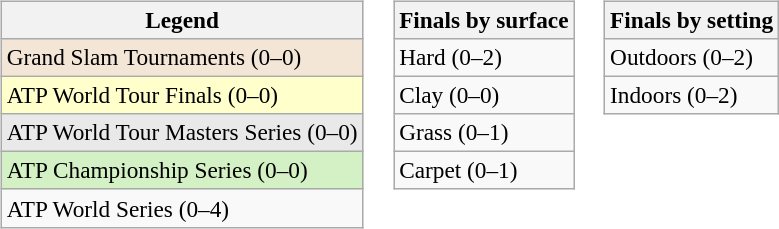<table>
<tr valign=top>
<td><br><table class=wikitable style=font-size:97%>
<tr>
<th>Legend</th>
</tr>
<tr style="background:#f3e6d7;">
<td>Grand Slam Tournaments (0–0)</td>
</tr>
<tr style="background:#ffc;">
<td>ATP World Tour Finals (0–0)</td>
</tr>
<tr style="background:#e9e9e9;">
<td>ATP World Tour Masters Series (0–0)</td>
</tr>
<tr style="background:#d4f1c5;">
<td>ATP Championship Series (0–0)</td>
</tr>
<tr>
<td>ATP World Series (0–4)</td>
</tr>
</table>
</td>
<td><br><table class=wikitable style=font-size:97%>
<tr>
<th>Finals by surface</th>
</tr>
<tr>
<td>Hard (0–2)</td>
</tr>
<tr>
<td>Clay (0–0)</td>
</tr>
<tr>
<td>Grass (0–1)</td>
</tr>
<tr>
<td>Carpet (0–1)</td>
</tr>
</table>
</td>
<td><br><table class=wikitable style=font-size:97%>
<tr>
<th>Finals by setting</th>
</tr>
<tr>
<td>Outdoors (0–2)</td>
</tr>
<tr>
<td>Indoors (0–2)</td>
</tr>
</table>
</td>
</tr>
</table>
